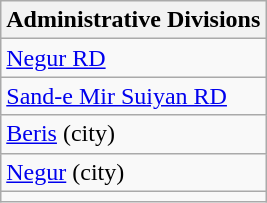<table class="wikitable">
<tr>
<th>Administrative Divisions</th>
</tr>
<tr>
<td><a href='#'>Negur RD</a></td>
</tr>
<tr>
<td><a href='#'>Sand-e Mir Suiyan RD</a></td>
</tr>
<tr>
<td><a href='#'>Beris</a> (city)</td>
</tr>
<tr>
<td><a href='#'>Negur</a> (city)</td>
</tr>
<tr>
<td colspan=1></td>
</tr>
</table>
